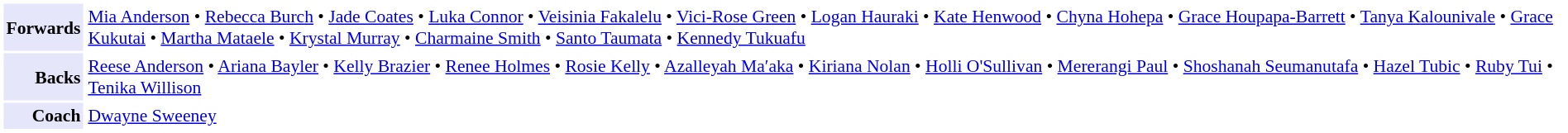<table cellpadding="2" style="border: 1px solid white; font-size:90%;">
<tr>
<td style="text-align:right;" bgcolor="lavender"><strong>Forwards</strong></td>
<td style="text-align:left;"><a href='#'>Mia Anderson</a> • <a href='#'>Rebecca Burch</a> • <a href='#'>Jade Coates</a> • <a href='#'>Luka Connor</a> • <a href='#'>Veisinia Fakalelu</a> • <a href='#'>Vici-Rose Green</a> • <a href='#'>Logan Hauraki</a> • <a href='#'>Kate Henwood</a> • <a href='#'>Chyna Hohepa</a> • <a href='#'>Grace Houpapa-Barrett</a> • <a href='#'>Tanya Kalounivale</a> • <a href='#'>Grace Kukutai</a> • <a href='#'>Martha Mataele</a> • <a href='#'>Krystal Murray</a> • <a href='#'>Charmaine Smith</a> • <a href='#'>Santo Taumata</a> • <a href='#'>Kennedy Tukuafu</a></td>
</tr>
<tr>
<td style="text-align:right;" bgcolor="lavender"><strong>Backs</strong></td>
<td style="text-align:left;"><a href='#'>Reese Anderson</a> • <a href='#'>Ariana Bayler</a> • <a href='#'>Kelly Brazier</a> • <a href='#'>Renee Holmes</a> • <a href='#'>Rosie Kelly</a> • <a href='#'>Azalleyah Ma′aka</a> • <a href='#'>Kiriana Nolan</a> • <a href='#'>Holli O'Sullivan</a> • <a href='#'>Mererangi Paul</a> • <a href='#'>Shoshanah Seumanutafa</a> • <a href='#'>Hazel Tubic</a> • <a href='#'>Ruby Tui</a> • <a href='#'>Tenika Willison</a></td>
</tr>
<tr>
<td style="text-align:right;" bgcolor="lavender"><strong>Coach</strong></td>
<td style="text-align:left;"><a href='#'>Dwayne Sweeney</a></td>
</tr>
</table>
